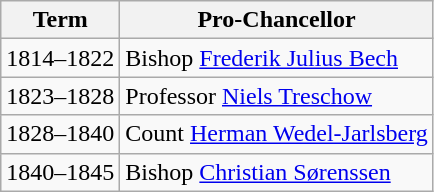<table class="wikitable">
<tr>
<th>Term</th>
<th>Pro-Chancellor</th>
</tr>
<tr>
<td>1814–1822</td>
<td>Bishop <a href='#'>Frederik Julius Bech</a></td>
</tr>
<tr>
<td>1823–1828</td>
<td>Professor <a href='#'>Niels Treschow</a></td>
</tr>
<tr>
<td>1828–1840</td>
<td>Count <a href='#'>Herman Wedel-Jarlsberg</a></td>
</tr>
<tr>
<td>1840–1845</td>
<td>Bishop <a href='#'>Christian Sørenssen</a></td>
</tr>
</table>
